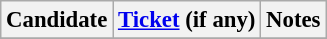<table class="wikitable" style="font-size: 95%">
<tr>
<th>Candidate</th>
<th><a href='#'>Ticket</a> (if any)</th>
<th>Notes</th>
</tr>
<tr>
</tr>
</table>
